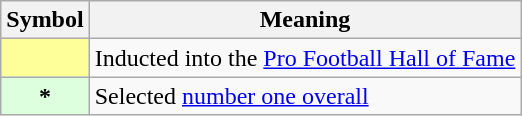<table class="wikitable plainrowheaders" border="1">
<tr>
<th scope="col">Symbol</th>
<th scope="col">Meaning</th>
</tr>
<tr>
<th scope="row" style="text-align:center; background:#FFFF99;"></th>
<td>Inducted into the <a href='#'>Pro Football Hall of Fame</a></td>
</tr>
<tr>
<th scope="row" style="text-align:center; background:#DDFFDD;">*</th>
<td>Selected <a href='#'>number one overall</a></td>
</tr>
</table>
